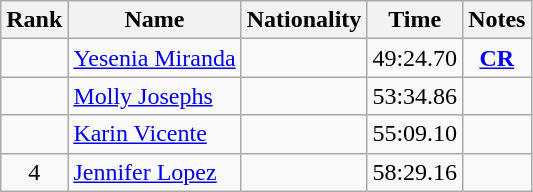<table class="wikitable sortable" style="text-align:center">
<tr>
<th>Rank</th>
<th>Name</th>
<th>Nationality</th>
<th>Time</th>
<th>Notes</th>
</tr>
<tr>
<td></td>
<td align=left><a href='#'>Yesenia Miranda</a></td>
<td align=left></td>
<td>49:24.70</td>
<td><strong><a href='#'>CR</a></strong></td>
</tr>
<tr>
<td></td>
<td align=left><a href='#'>Molly Josephs</a></td>
<td align=left></td>
<td>53:34.86</td>
<td></td>
</tr>
<tr>
<td></td>
<td align=left><a href='#'>Karin Vicente</a></td>
<td align=left></td>
<td>55:09.10</td>
<td></td>
</tr>
<tr>
<td>4</td>
<td align=left><a href='#'>Jennifer Lopez</a></td>
<td align=left></td>
<td>58:29.16</td>
<td></td>
</tr>
</table>
